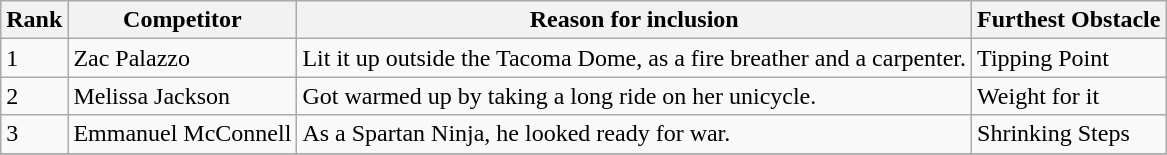<table class="wikitable sortable mw-collapsible">
<tr>
<th>Rank</th>
<th>Competitor</th>
<th>Reason for inclusion</th>
<th>Furthest Obstacle</th>
</tr>
<tr>
<td>1</td>
<td>Zac Palazzo</td>
<td>Lit it up outside the Tacoma Dome, as a fire breather and a carpenter.</td>
<td>Tipping Point</td>
</tr>
<tr>
<td>2</td>
<td>Melissa Jackson</td>
<td>Got warmed up by taking a long ride on her unicycle.</td>
<td>Weight for it</td>
</tr>
<tr>
<td>3</td>
<td>Emmanuel McConnell</td>
<td>As a Spartan Ninja, he looked ready for war.</td>
<td>Shrinking Steps</td>
</tr>
<tr>
</tr>
</table>
